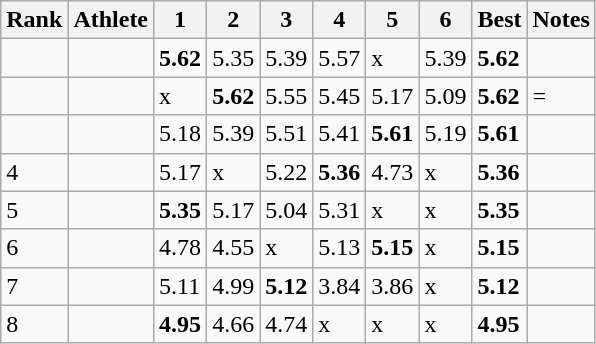<table class="wikitable sortable" style="text-align:left">
<tr>
<th>Rank</th>
<th>Athlete</th>
<th>1</th>
<th>2</th>
<th>3</th>
<th>4</th>
<th>5</th>
<th>6</th>
<th>Best</th>
<th>Notes</th>
</tr>
<tr>
<td></td>
<td></td>
<td><strong>5.62</strong></td>
<td>5.35</td>
<td>5.39</td>
<td>5.57</td>
<td>x</td>
<td>5.39</td>
<td><strong>5.62</strong></td>
<td> </td>
</tr>
<tr>
<td></td>
<td></td>
<td>x</td>
<td><strong>5.62</strong></td>
<td>5.55</td>
<td>5.45</td>
<td>5.17</td>
<td>5.09</td>
<td><strong>5.62</strong></td>
<td>= </td>
</tr>
<tr>
<td></td>
<td></td>
<td>5.18</td>
<td>5.39</td>
<td>5.51</td>
<td>5.41</td>
<td><strong>5.61</strong></td>
<td>5.19</td>
<td><strong>5.61</strong></td>
<td></td>
</tr>
<tr>
<td>4</td>
<td></td>
<td>5.17</td>
<td>x</td>
<td>5.22</td>
<td><strong>5.36</strong></td>
<td>4.73</td>
<td>x</td>
<td><strong>5.36</strong></td>
<td></td>
</tr>
<tr>
<td>5</td>
<td></td>
<td><strong>5.35</strong></td>
<td>5.17</td>
<td>5.04</td>
<td>5.31</td>
<td>x</td>
<td>x</td>
<td><strong>5.35</strong></td>
<td></td>
</tr>
<tr>
<td>6</td>
<td></td>
<td>4.78</td>
<td>4.55</td>
<td>x</td>
<td>5.13</td>
<td><strong>5.15</strong></td>
<td>x</td>
<td><strong>5.15</strong></td>
<td></td>
</tr>
<tr>
<td>7</td>
<td></td>
<td>5.11</td>
<td>4.99</td>
<td><strong>5.12</strong></td>
<td>3.84</td>
<td>3.86</td>
<td>x</td>
<td><strong>5.12</strong></td>
<td></td>
</tr>
<tr>
<td>8</td>
<td></td>
<td><strong>4.95</strong></td>
<td>4.66</td>
<td>4.74</td>
<td>x</td>
<td>x</td>
<td>x</td>
<td><strong>4.95</strong></td>
<td></td>
</tr>
</table>
